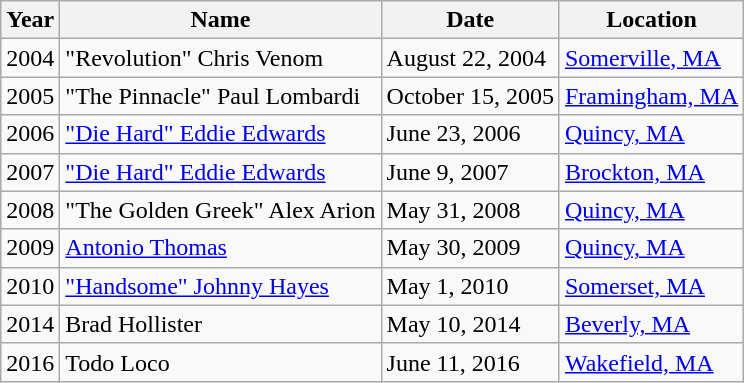<table class="wikitable">
<tr>
<th>Year</th>
<th>Name</th>
<th>Date</th>
<th>Location</th>
</tr>
<tr>
<td>2004</td>
<td>"Revolution" Chris Venom</td>
<td>August 22, 2004</td>
<td><a href='#'>Somerville, MA</a></td>
</tr>
<tr>
<td>2005</td>
<td>"The Pinnacle" Paul Lombardi</td>
<td>October 15, 2005</td>
<td><a href='#'>Framingham, MA</a></td>
</tr>
<tr>
<td>2006</td>
<td><a href='#'>"Die Hard" Eddie Edwards</a></td>
<td>June 23, 2006</td>
<td><a href='#'>Quincy, MA</a></td>
</tr>
<tr>
<td>2007</td>
<td><a href='#'>"Die Hard" Eddie Edwards</a></td>
<td>June 9, 2007</td>
<td><a href='#'>Brockton, MA</a></td>
</tr>
<tr>
<td>2008</td>
<td>"The Golden Greek" Alex Arion</td>
<td>May 31, 2008</td>
<td><a href='#'>Quincy, MA</a></td>
</tr>
<tr>
<td>2009</td>
<td><a href='#'>Antonio Thomas</a></td>
<td>May 30, 2009</td>
<td><a href='#'>Quincy, MA</a></td>
</tr>
<tr>
<td>2010</td>
<td><a href='#'>"Handsome" Johnny Hayes</a></td>
<td>May 1, 2010</td>
<td><a href='#'>Somerset, MA</a></td>
</tr>
<tr>
<td>2014</td>
<td>Brad Hollister</td>
<td>May 10, 2014</td>
<td><a href='#'>Beverly, MA</a></td>
</tr>
<tr>
<td>2016</td>
<td>Todo Loco</td>
<td>June 11, 2016</td>
<td><a href='#'>Wakefield, MA</a></td>
</tr>
</table>
